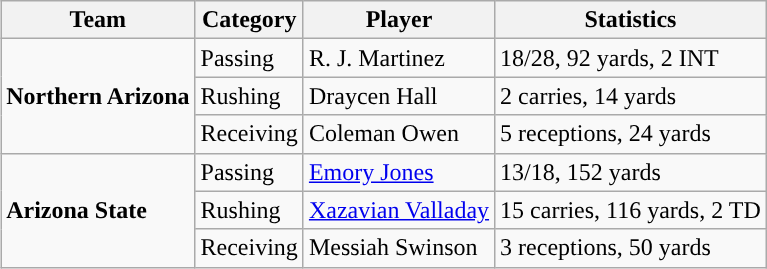<table class="wikitable" style="float: right;">
<tr>
<th>Team</th>
<th>Category</th>
<th>Player</th>
<th>Statistics</th>
</tr>
<tr>
<td rowspan=3><strong>Northern Arizona</strong></td>
<td>Passing</td>
<td>R. J. Martinez</td>
<td>18/28, 92 yards, 2 INT</td>
</tr>
<tr>
<td>Rushing</td>
<td>Draycen Hall</td>
<td>2 carries, 14 yards</td>
</tr>
<tr>
<td>Receiving</td>
<td>Coleman Owen</td>
<td>5 receptions, 24 yards</td>
</tr>
<tr>
<td rowspan=3><strong>Arizona State</strong></td>
<td>Passing</td>
<td><a href='#'>Emory Jones</a></td>
<td>13/18, 152 yards</td>
</tr>
<tr>
<td>Rushing</td>
<td><a href='#'>Xazavian Valladay</a></td>
<td>15 carries, 116 yards, 2 TD</td>
</tr>
<tr>
<td>Receiving</td>
<td>Messiah Swinson</td>
<td>3 receptions, 50 yards</td>
</tr>
</table>
